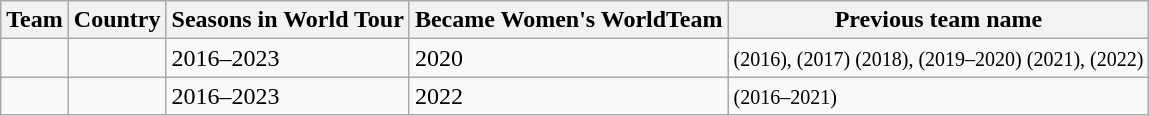<table class="wikitable sortable">
<tr>
<th>Team</th>
<th>Country</th>
<th>Seasons in World Tour</th>
<th>Became Women's WorldTeam</th>
<th>Previous team name</th>
</tr>
<tr>
<td><em></em></td>
<td></td>
<td>2016–2023</td>
<td>2020</td>
<td><small> (2016),  (2017)  (2018),  (2019–2020)   (2021),  (2022)</small></td>
</tr>
<tr>
<td><em></em></td>
<td></td>
<td>2016–2023</td>
<td>2022</td>
<td><small> (2016–2021)</small></td>
</tr>
</table>
